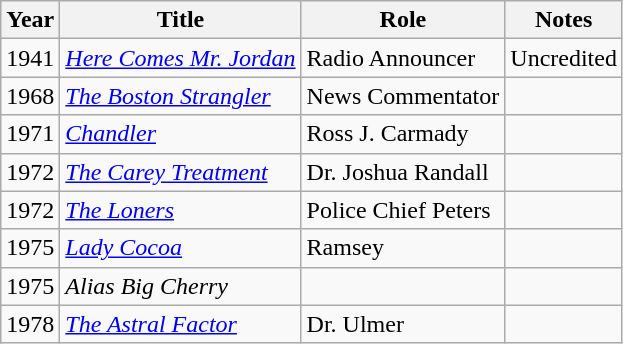<table class="wikitable">
<tr>
<th>Year</th>
<th>Title</th>
<th>Role</th>
<th>Notes</th>
</tr>
<tr>
<td>1941</td>
<td><em><a href='#'>Here Comes Mr. Jordan</a></em></td>
<td>Radio Announcer</td>
<td>Uncredited</td>
</tr>
<tr>
<td>1968</td>
<td><em><a href='#'>The Boston Strangler</a></em></td>
<td>News Commentator</td>
<td></td>
</tr>
<tr>
<td>1971</td>
<td><em><a href='#'>Chandler</a></em></td>
<td>Ross J. Carmady</td>
<td></td>
</tr>
<tr>
<td>1972</td>
<td><em><a href='#'>The Carey Treatment</a></em></td>
<td>Dr. Joshua Randall</td>
<td></td>
</tr>
<tr>
<td>1972</td>
<td><em><a href='#'>The Loners</a></em></td>
<td>Police Chief Peters</td>
<td></td>
</tr>
<tr>
<td>1975</td>
<td><em><a href='#'>Lady Cocoa</a></em></td>
<td>Ramsey</td>
<td></td>
</tr>
<tr>
<td>1975</td>
<td><em>Alias Big Cherry</em></td>
<td></td>
<td></td>
</tr>
<tr>
<td>1978</td>
<td><em><a href='#'>The Astral Factor</a></em></td>
<td>Dr. Ulmer</td>
<td></td>
</tr>
</table>
